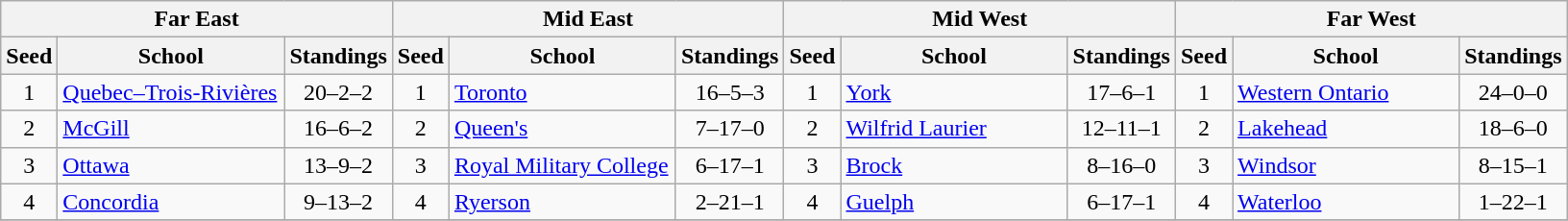<table class="wikitable">
<tr>
<th colspan=3>Far East</th>
<th colspan=3>Mid East</th>
<th colspan=3>Mid West</th>
<th colspan=3>Far West</th>
</tr>
<tr>
<th>Seed</th>
<th style="width:150px">School</th>
<th>Standings</th>
<th>Seed</th>
<th style="width:150px">School</th>
<th>Standings</th>
<th>Seed</th>
<th style="width:150px">School</th>
<th>Standings</th>
<th>Seed</th>
<th style="width:150px">School</th>
<th>Standings</th>
</tr>
<tr>
<td align=center>1</td>
<td><a href='#'>Quebec–Trois-Rivières</a></td>
<td align=center>20–2–2</td>
<td align=center>1</td>
<td><a href='#'>Toronto</a></td>
<td align=center>16–5–3</td>
<td align=center>1</td>
<td><a href='#'>York</a></td>
<td align=center>17–6–1</td>
<td align=center>1</td>
<td><a href='#'>Western Ontario</a></td>
<td align=center>24–0–0</td>
</tr>
<tr>
<td align=center>2</td>
<td><a href='#'>McGill</a></td>
<td align=center>16–6–2</td>
<td align=center>2</td>
<td><a href='#'>Queen's</a></td>
<td align=center>7–17–0</td>
<td align=center>2</td>
<td><a href='#'>Wilfrid Laurier</a></td>
<td align=center>12–11–1</td>
<td align=center>2</td>
<td><a href='#'>Lakehead</a></td>
<td align=center>18–6–0</td>
</tr>
<tr>
<td align=center>3</td>
<td><a href='#'>Ottawa</a></td>
<td align=center>13–9–2</td>
<td align=center>3</td>
<td><a href='#'>Royal Military College</a></td>
<td align=center>6–17–1</td>
<td align=center>3</td>
<td><a href='#'>Brock</a></td>
<td align=center>8–16–0</td>
<td align=center>3</td>
<td><a href='#'>Windsor</a></td>
<td align=center>8–15–1</td>
</tr>
<tr>
<td align=center>4</td>
<td><a href='#'>Concordia</a></td>
<td align=center>9–13–2</td>
<td align=center>4</td>
<td><a href='#'>Ryerson</a></td>
<td align=center>2–21–1</td>
<td align=center>4</td>
<td><a href='#'>Guelph</a></td>
<td align=center>6–17–1</td>
<td align=center>4</td>
<td><a href='#'>Waterloo</a></td>
<td align=center>1–22–1</td>
</tr>
<tr>
</tr>
</table>
